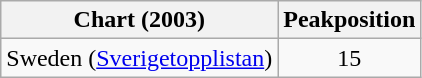<table class="wikitable">
<tr>
<th>Chart (2003)</th>
<th>Peakposition</th>
</tr>
<tr>
<td>Sweden (<a href='#'>Sverigetopplistan</a>)</td>
<td align="center">15</td>
</tr>
</table>
